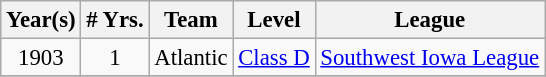<table class="wikitable" style="text-align:center; font-size: 95%;">
<tr>
<th>Year(s)</th>
<th># Yrs.</th>
<th>Team</th>
<th>Level</th>
<th>League</th>
</tr>
<tr>
<td>1903</td>
<td>1</td>
<td>Atlantic</td>
<td><a href='#'>Class D</a></td>
<td><a href='#'>Southwest Iowa League</a></td>
</tr>
<tr>
</tr>
</table>
